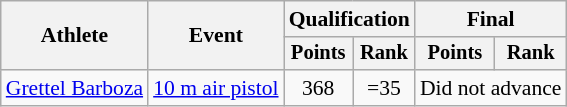<table class="wikitable" style="font-size:90%">
<tr>
<th rowspan="2">Athlete</th>
<th rowspan="2">Event</th>
<th colspan=2>Qualification</th>
<th colspan=2>Final</th>
</tr>
<tr style="font-size:95%">
<th>Points</th>
<th>Rank</th>
<th>Points</th>
<th>Rank</th>
</tr>
<tr align=center>
<td align=left><a href='#'>Grettel Barboza</a></td>
<td align=left><a href='#'>10 m air pistol</a></td>
<td>368</td>
<td>=35</td>
<td colspan=2>Did not advance</td>
</tr>
</table>
